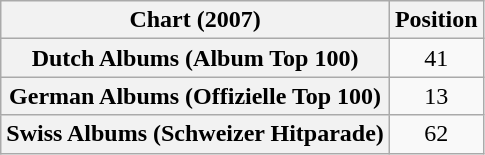<table class="wikitable sortable plainrowheaders" style="text-align:center">
<tr>
<th scope="col">Chart (2007)</th>
<th scope="col">Position</th>
</tr>
<tr>
<th scope="row">Dutch Albums (Album Top 100)</th>
<td>41</td>
</tr>
<tr>
<th scope="row">German Albums (Offizielle Top 100)</th>
<td>13</td>
</tr>
<tr>
<th scope="row">Swiss Albums (Schweizer Hitparade)</th>
<td>62</td>
</tr>
</table>
